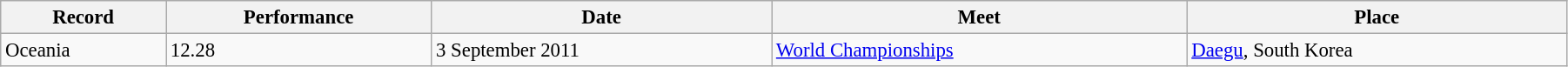<table class="wikitable" style="font-size:95%; width: 95%;">
<tr>
<th>Record</th>
<th>Performance</th>
<th>Date</th>
<th>Meet</th>
<th>Place</th>
</tr>
<tr>
<td rowspan=2>Oceania</td>
<td>12.28</td>
<td>3 September 2011</td>
<td><a href='#'>World Championships</a></td>
<td><a href='#'>Daegu</a>, South Korea</td>
</tr>
</table>
